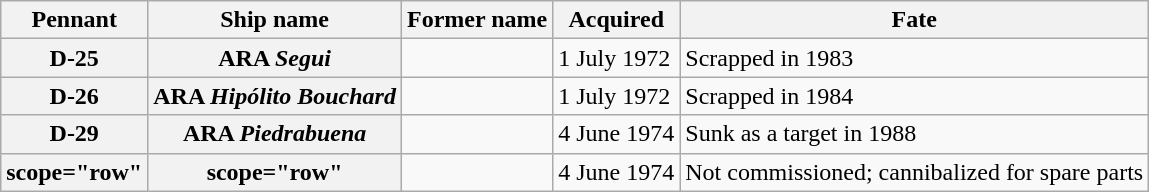<table class="wikitable sortable plainrowheaders">
<tr>
<th scope="col">Pennant</th>
<th scope="col">Ship name</th>
<th scope="col">Former name</th>
<th scope="col">Acquired</th>
<th scope="col">Fate</th>
</tr>
<tr>
<th scope="row">D-25</th>
<th scope="row">ARA <em>Segui</em></th>
<td></td>
<td>1 July 1972</td>
<td data-sort-value="1983">Scrapped in 1983</td>
</tr>
<tr>
<th scope="row">D-26</th>
<th scope="row">ARA <em>Hipólito Bouchard</em></th>
<td></td>
<td>1 July 1972</td>
<td data-sort-value="1984">Scrapped in 1984</td>
</tr>
<tr>
<th scope="row">D-29</th>
<th scope="row">ARA <em>Piedrabuena</em></th>
<td></td>
<td>4 June 1974</td>
<td data-sort-value="1988">Sunk as a target in 1988</td>
</tr>
<tr>
<th>scope="row" </th>
<th>scope="row" </th>
<td></td>
<td>4 June 1974</td>
<td>Not commissioned; cannibalized for spare parts</td>
</tr>
</table>
